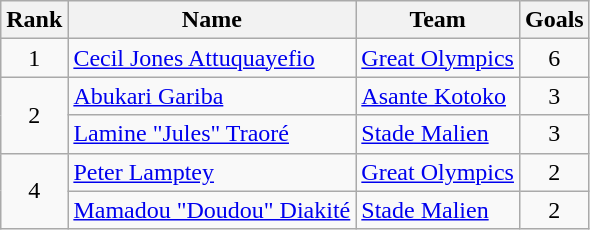<table class="wikitable" style="text-align:center">
<tr>
<th>Rank</th>
<th>Name</th>
<th>Team</th>
<th>Goals</th>
</tr>
<tr>
<td rowspan=1>1</td>
<td align="left"> <a href='#'>Cecil Jones Attuquayefio</a></td>
<td align="left"> <a href='#'>Great Olympics</a></td>
<td>6</td>
</tr>
<tr>
<td rowspan=2>2</td>
<td align="left"> <a href='#'>Abukari Gariba</a></td>
<td align="left"> <a href='#'>Asante Kotoko</a></td>
<td>3</td>
</tr>
<tr>
<td align="left"> <a href='#'>Lamine "Jules" Traoré</a></td>
<td align="left"> <a href='#'>Stade Malien</a></td>
<td>3</td>
</tr>
<tr>
<td rowspan=2>4</td>
<td align="left"> <a href='#'>Peter Lamptey</a></td>
<td align="left"> <a href='#'>Great Olympics</a></td>
<td>2</td>
</tr>
<tr>
<td align="left"> <a href='#'>Mamadou "Doudou" Diakité</a></td>
<td align="left"> <a href='#'>Stade Malien</a></td>
<td>2</td>
</tr>
</table>
